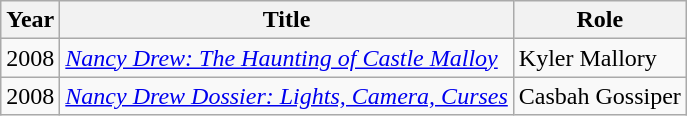<table class="wikitable sortable">
<tr>
<th>Year</th>
<th>Title</th>
<th>Role</th>
</tr>
<tr>
<td>2008</td>
<td><em><a href='#'>Nancy Drew: The Haunting of Castle Malloy</a></em></td>
<td>Kyler Mallory</td>
</tr>
<tr>
<td>2008</td>
<td><em><a href='#'>Nancy Drew Dossier: Lights, Camera, Curses</a></em></td>
<td>Casbah Gossiper</td>
</tr>
</table>
